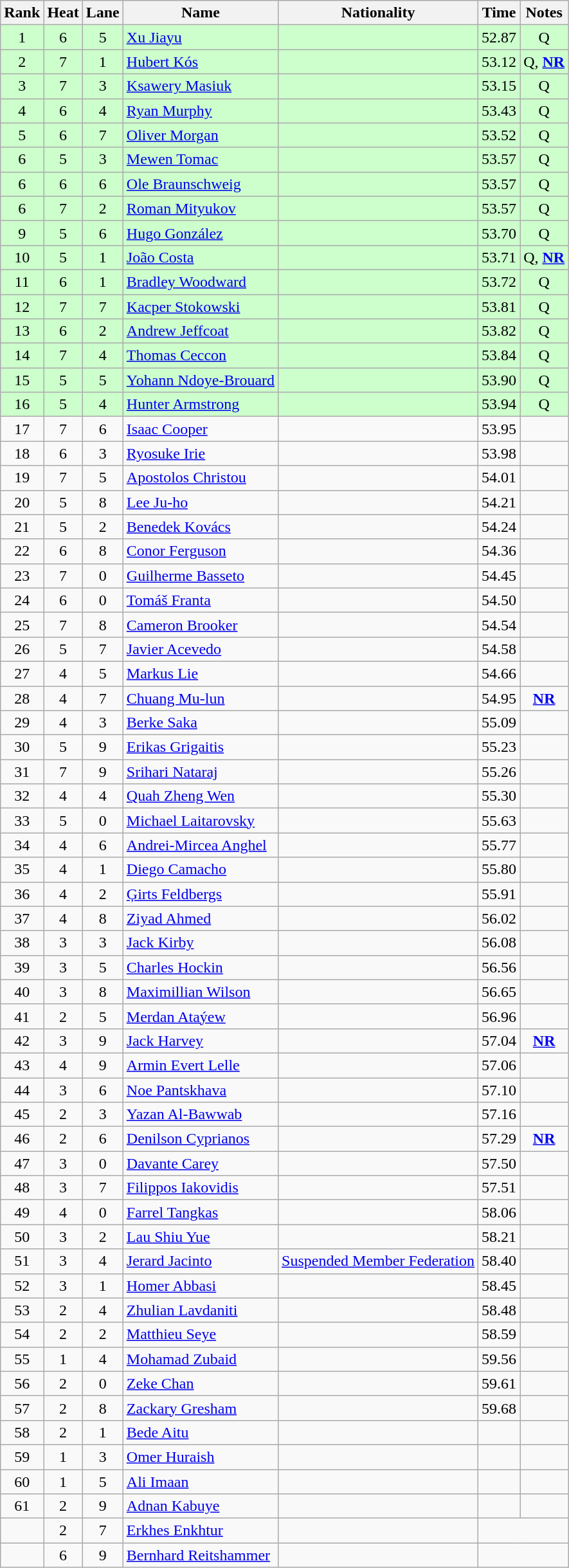<table class="wikitable sortable" style="text-align:center">
<tr>
<th>Rank</th>
<th>Heat</th>
<th>Lane</th>
<th>Name</th>
<th>Nationality</th>
<th>Time</th>
<th>Notes</th>
</tr>
<tr bgcolor=ccffcc>
<td>1</td>
<td>6</td>
<td>5</td>
<td align=left><a href='#'>Xu Jiayu</a></td>
<td align=left></td>
<td>52.87</td>
<td>Q</td>
</tr>
<tr bgcolor=ccffcc>
<td>2</td>
<td>7</td>
<td>1</td>
<td align=left><a href='#'>Hubert Kós</a></td>
<td align=left></td>
<td>53.12</td>
<td>Q, <strong><a href='#'>NR</a></strong></td>
</tr>
<tr bgcolor=ccffcc>
<td>3</td>
<td>7</td>
<td>3</td>
<td align=left><a href='#'>Ksawery Masiuk</a></td>
<td align=left></td>
<td>53.15</td>
<td>Q</td>
</tr>
<tr bgcolor=ccffcc>
<td>4</td>
<td>6</td>
<td>4</td>
<td align=left><a href='#'>Ryan Murphy</a></td>
<td align=left></td>
<td>53.43</td>
<td>Q</td>
</tr>
<tr bgcolor=ccffcc>
<td>5</td>
<td>6</td>
<td>7</td>
<td align=left><a href='#'>Oliver Morgan</a></td>
<td align=left></td>
<td>53.52</td>
<td>Q</td>
</tr>
<tr bgcolor=ccffcc>
<td>6</td>
<td>5</td>
<td>3</td>
<td align=left><a href='#'>Mewen Tomac</a></td>
<td align=left></td>
<td>53.57</td>
<td>Q</td>
</tr>
<tr bgcolor=ccffcc>
<td>6</td>
<td>6</td>
<td>6</td>
<td align=left><a href='#'>Ole Braunschweig</a></td>
<td align=left></td>
<td>53.57</td>
<td>Q</td>
</tr>
<tr bgcolor=ccffcc>
<td>6</td>
<td>7</td>
<td>2</td>
<td align=left><a href='#'>Roman Mityukov</a></td>
<td align=left></td>
<td>53.57</td>
<td>Q</td>
</tr>
<tr bgcolor=ccffcc>
<td>9</td>
<td>5</td>
<td>6</td>
<td align=left><a href='#'>Hugo González</a></td>
<td align=left></td>
<td>53.70</td>
<td>Q</td>
</tr>
<tr bgcolor=ccffcc>
<td>10</td>
<td>5</td>
<td>1</td>
<td align=left><a href='#'>João Costa</a></td>
<td align=left></td>
<td>53.71</td>
<td>Q, <strong><a href='#'>NR</a></strong></td>
</tr>
<tr bgcolor=ccffcc>
<td>11</td>
<td>6</td>
<td>1</td>
<td align=left><a href='#'>Bradley Woodward</a></td>
<td align=left></td>
<td>53.72</td>
<td>Q</td>
</tr>
<tr bgcolor=ccffcc>
<td>12</td>
<td>7</td>
<td>7</td>
<td align=left><a href='#'>Kacper Stokowski</a></td>
<td align=left></td>
<td>53.81</td>
<td>Q</td>
</tr>
<tr bgcolor=ccffcc>
<td>13</td>
<td>6</td>
<td>2</td>
<td align=left><a href='#'>Andrew Jeffcoat</a></td>
<td align=left></td>
<td>53.82</td>
<td>Q</td>
</tr>
<tr bgcolor=ccffcc>
<td>14</td>
<td>7</td>
<td>4</td>
<td align=left><a href='#'>Thomas Ceccon</a></td>
<td align=left></td>
<td>53.84</td>
<td>Q</td>
</tr>
<tr bgcolor=ccffcc>
<td>15</td>
<td>5</td>
<td>5</td>
<td align=left><a href='#'>Yohann Ndoye-Brouard</a></td>
<td align=left></td>
<td>53.90</td>
<td>Q</td>
</tr>
<tr bgcolor=ccffcc>
<td>16</td>
<td>5</td>
<td>4</td>
<td align=left><a href='#'>Hunter Armstrong</a></td>
<td align=left></td>
<td>53.94</td>
<td>Q</td>
</tr>
<tr>
<td>17</td>
<td>7</td>
<td>6</td>
<td align=left><a href='#'>Isaac Cooper</a></td>
<td align=left></td>
<td>53.95</td>
<td></td>
</tr>
<tr>
<td>18</td>
<td>6</td>
<td>3</td>
<td align=left><a href='#'>Ryosuke Irie</a></td>
<td align=left></td>
<td>53.98</td>
<td></td>
</tr>
<tr>
<td>19</td>
<td>7</td>
<td>5</td>
<td align=left><a href='#'>Apostolos Christou</a></td>
<td align=left></td>
<td>54.01</td>
<td></td>
</tr>
<tr>
<td>20</td>
<td>5</td>
<td>8</td>
<td align=left><a href='#'>Lee Ju-ho</a></td>
<td align=left></td>
<td>54.21</td>
<td></td>
</tr>
<tr>
<td>21</td>
<td>5</td>
<td>2</td>
<td align=left><a href='#'>Benedek Kovács</a></td>
<td align=left></td>
<td>54.24</td>
<td></td>
</tr>
<tr>
<td>22</td>
<td>6</td>
<td>8</td>
<td align=left><a href='#'>Conor Ferguson</a></td>
<td align=left></td>
<td>54.36</td>
<td></td>
</tr>
<tr>
<td>23</td>
<td>7</td>
<td>0</td>
<td align=left><a href='#'>Guilherme Basseto</a></td>
<td align=left></td>
<td>54.45</td>
<td></td>
</tr>
<tr>
<td>24</td>
<td>6</td>
<td>0</td>
<td align=left><a href='#'>Tomáš Franta</a></td>
<td align=left></td>
<td>54.50</td>
<td></td>
</tr>
<tr>
<td>25</td>
<td>7</td>
<td>8</td>
<td align=left><a href='#'>Cameron Brooker</a></td>
<td align=left></td>
<td>54.54</td>
<td></td>
</tr>
<tr>
<td>26</td>
<td>5</td>
<td>7</td>
<td align=left><a href='#'>Javier Acevedo</a></td>
<td align=left></td>
<td>54.58</td>
<td></td>
</tr>
<tr>
<td>27</td>
<td>4</td>
<td>5</td>
<td align=left><a href='#'>Markus Lie</a></td>
<td align=left></td>
<td>54.66</td>
<td></td>
</tr>
<tr>
<td>28</td>
<td>4</td>
<td>7</td>
<td align=left><a href='#'>Chuang Mu-lun</a></td>
<td align=left></td>
<td>54.95</td>
<td><strong><a href='#'>NR</a></strong></td>
</tr>
<tr>
<td>29</td>
<td>4</td>
<td>3</td>
<td align=left><a href='#'>Berke Saka</a></td>
<td align=left></td>
<td>55.09</td>
<td></td>
</tr>
<tr>
<td>30</td>
<td>5</td>
<td>9</td>
<td align=left><a href='#'>Erikas Grigaitis</a></td>
<td align=left></td>
<td>55.23</td>
<td></td>
</tr>
<tr>
<td>31</td>
<td>7</td>
<td>9</td>
<td align=left><a href='#'>Srihari Nataraj</a></td>
<td align=left></td>
<td>55.26</td>
<td></td>
</tr>
<tr>
<td>32</td>
<td>4</td>
<td>4</td>
<td align=left><a href='#'>Quah Zheng Wen</a></td>
<td align=left></td>
<td>55.30</td>
<td></td>
</tr>
<tr>
<td>33</td>
<td>5</td>
<td>0</td>
<td align=left><a href='#'>Michael Laitarovsky</a></td>
<td align=left></td>
<td>55.63</td>
<td></td>
</tr>
<tr>
<td>34</td>
<td>4</td>
<td>6</td>
<td align=left><a href='#'>Andrei-Mircea Anghel</a></td>
<td align=left></td>
<td>55.77</td>
<td></td>
</tr>
<tr>
<td>35</td>
<td>4</td>
<td>1</td>
<td align=left><a href='#'>Diego Camacho</a></td>
<td align=left></td>
<td>55.80</td>
<td></td>
</tr>
<tr>
<td>36</td>
<td>4</td>
<td>2</td>
<td align=left><a href='#'>Ģirts Feldbergs</a></td>
<td align=left></td>
<td>55.91</td>
<td></td>
</tr>
<tr>
<td>37</td>
<td>4</td>
<td>8</td>
<td align=left><a href='#'>Ziyad Ahmed</a></td>
<td align=left></td>
<td>56.02</td>
<td></td>
</tr>
<tr>
<td>38</td>
<td>3</td>
<td>3</td>
<td align=left><a href='#'>Jack Kirby</a></td>
<td align=left></td>
<td>56.08</td>
<td></td>
</tr>
<tr>
<td>39</td>
<td>3</td>
<td>5</td>
<td align=left><a href='#'>Charles Hockin</a></td>
<td align=left></td>
<td>56.56</td>
<td></td>
</tr>
<tr>
<td>40</td>
<td>3</td>
<td>8</td>
<td align=left><a href='#'>Maximillian Wilson</a></td>
<td align=left></td>
<td>56.65</td>
<td></td>
</tr>
<tr>
<td>41</td>
<td>2</td>
<td>5</td>
<td align=left><a href='#'>Merdan Ataýew</a></td>
<td align=left></td>
<td>56.96</td>
<td></td>
</tr>
<tr>
<td>42</td>
<td>3</td>
<td>9</td>
<td align=left><a href='#'>Jack Harvey</a></td>
<td align=left></td>
<td>57.04</td>
<td><strong><a href='#'>NR</a></strong></td>
</tr>
<tr>
<td>43</td>
<td>4</td>
<td>9</td>
<td align=left><a href='#'>Armin Evert Lelle</a></td>
<td align=left></td>
<td>57.06</td>
<td></td>
</tr>
<tr>
<td>44</td>
<td>3</td>
<td>6</td>
<td align=left><a href='#'>Noe Pantskhava</a></td>
<td align=left></td>
<td>57.10</td>
<td></td>
</tr>
<tr>
<td>45</td>
<td>2</td>
<td>3</td>
<td align=left><a href='#'>Yazan Al-Bawwab</a></td>
<td align=left></td>
<td>57.16</td>
<td></td>
</tr>
<tr>
<td>46</td>
<td>2</td>
<td>6</td>
<td align=left><a href='#'>Denilson Cyprianos</a></td>
<td align=left></td>
<td>57.29</td>
<td><strong><a href='#'>NR</a></strong></td>
</tr>
<tr>
<td>47</td>
<td>3</td>
<td>0</td>
<td align=left><a href='#'>Davante Carey</a></td>
<td align=left></td>
<td>57.50</td>
<td></td>
</tr>
<tr>
<td>48</td>
<td>3</td>
<td>7</td>
<td align=left><a href='#'>Filippos Iakovidis</a></td>
<td align=left></td>
<td>57.51</td>
<td></td>
</tr>
<tr>
<td>49</td>
<td>4</td>
<td>0</td>
<td align=left><a href='#'>Farrel Tangkas</a></td>
<td align=left></td>
<td>58.06</td>
<td></td>
</tr>
<tr>
<td>50</td>
<td>3</td>
<td>2</td>
<td align=left><a href='#'>Lau Shiu Yue</a></td>
<td align=left></td>
<td>58.21</td>
<td></td>
</tr>
<tr>
<td>51</td>
<td>3</td>
<td>4</td>
<td align=left><a href='#'>Jerard Jacinto</a></td>
<td align=left> <a href='#'>Suspended Member Federation</a></td>
<td>58.40</td>
<td></td>
</tr>
<tr>
<td>52</td>
<td>3</td>
<td>1</td>
<td align=left><a href='#'>Homer Abbasi</a></td>
<td align=left></td>
<td>58.45</td>
<td></td>
</tr>
<tr>
<td>53</td>
<td>2</td>
<td>4</td>
<td align=left><a href='#'>Zhulian Lavdaniti</a></td>
<td align=left></td>
<td>58.48</td>
<td></td>
</tr>
<tr>
<td>54</td>
<td>2</td>
<td>2</td>
<td align=left><a href='#'>Matthieu Seye</a></td>
<td align=left></td>
<td>58.59</td>
<td></td>
</tr>
<tr>
<td>55</td>
<td>1</td>
<td>4</td>
<td align=left><a href='#'>Mohamad Zubaid</a></td>
<td align=left></td>
<td>59.56</td>
<td></td>
</tr>
<tr>
<td>56</td>
<td>2</td>
<td>0</td>
<td align=left><a href='#'>Zeke Chan</a></td>
<td align=left></td>
<td>59.61</td>
<td></td>
</tr>
<tr>
<td>57</td>
<td>2</td>
<td>8</td>
<td align=left><a href='#'>Zackary Gresham</a></td>
<td align=left></td>
<td>59.68</td>
<td></td>
</tr>
<tr>
<td>58</td>
<td>2</td>
<td>1</td>
<td align=left><a href='#'>Bede Aitu</a></td>
<td align=left></td>
<td></td>
<td></td>
</tr>
<tr>
<td>59</td>
<td>1</td>
<td>3</td>
<td align=left><a href='#'>Omer Huraish</a></td>
<td align=left></td>
<td></td>
<td></td>
</tr>
<tr>
<td>60</td>
<td>1</td>
<td>5</td>
<td align=left><a href='#'>Ali Imaan</a></td>
<td align=left></td>
<td></td>
<td></td>
</tr>
<tr>
<td>61</td>
<td>2</td>
<td>9</td>
<td align=left><a href='#'>Adnan Kabuye</a></td>
<td align=left></td>
<td></td>
<td></td>
</tr>
<tr>
<td></td>
<td>2</td>
<td>7</td>
<td align=left><a href='#'>Erkhes Enkhtur</a></td>
<td align=left></td>
<td colspan=2></td>
</tr>
<tr>
<td></td>
<td>6</td>
<td>9</td>
<td align=left><a href='#'>Bernhard Reitshammer</a></td>
<td align=left></td>
<td colspan=2></td>
</tr>
</table>
